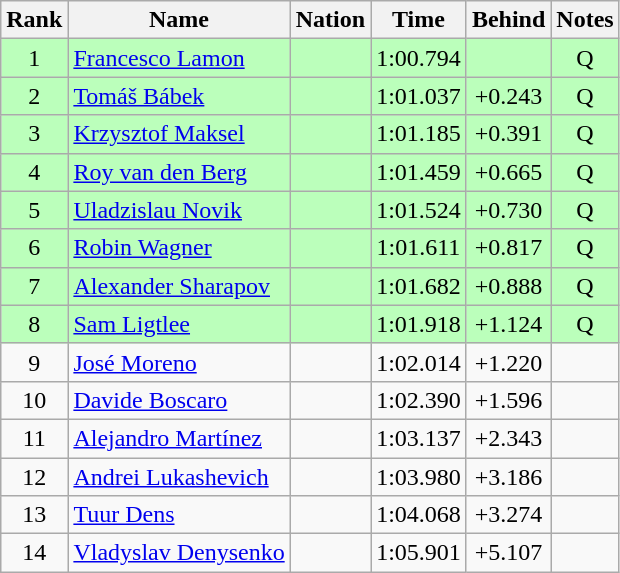<table class="wikitable sortable" style="text-align:center">
<tr>
<th>Rank</th>
<th>Name</th>
<th>Nation</th>
<th>Time</th>
<th>Behind</th>
<th>Notes</th>
</tr>
<tr bgcolor=bbffbb>
<td>1</td>
<td align=left><a href='#'>Francesco Lamon</a></td>
<td align=left></td>
<td>1:00.794</td>
<td></td>
<td>Q</td>
</tr>
<tr bgcolor=bbffbb>
<td>2</td>
<td align=left><a href='#'>Tomáš Bábek</a></td>
<td align=left></td>
<td>1:01.037</td>
<td>+0.243</td>
<td>Q</td>
</tr>
<tr bgcolor=bbffbb>
<td>3</td>
<td align=left><a href='#'>Krzysztof Maksel</a></td>
<td align=left></td>
<td>1:01.185</td>
<td>+0.391</td>
<td>Q</td>
</tr>
<tr bgcolor=bbffbb>
<td>4</td>
<td align=left><a href='#'>Roy van den Berg</a></td>
<td align=left></td>
<td>1:01.459</td>
<td>+0.665</td>
<td>Q</td>
</tr>
<tr bgcolor=bbffbb>
<td>5</td>
<td align=left><a href='#'>Uladzislau Novik</a></td>
<td align=left></td>
<td>1:01.524</td>
<td>+0.730</td>
<td>Q</td>
</tr>
<tr bgcolor=bbffbb>
<td>6</td>
<td align=left><a href='#'>Robin Wagner</a></td>
<td align=left></td>
<td>1:01.611</td>
<td>+0.817</td>
<td>Q</td>
</tr>
<tr bgcolor=bbffbb>
<td>7</td>
<td align=left><a href='#'>Alexander Sharapov</a></td>
<td align=left></td>
<td>1:01.682</td>
<td>+0.888</td>
<td>Q</td>
</tr>
<tr bgcolor=bbffbb>
<td>8</td>
<td align=left><a href='#'>Sam Ligtlee</a></td>
<td align=left></td>
<td>1:01.918</td>
<td>+1.124</td>
<td>Q</td>
</tr>
<tr>
<td>9</td>
<td align=left><a href='#'>José Moreno</a></td>
<td align=left></td>
<td>1:02.014</td>
<td>+1.220</td>
<td></td>
</tr>
<tr>
<td>10</td>
<td align=left><a href='#'>Davide Boscaro</a></td>
<td align=left></td>
<td>1:02.390</td>
<td>+1.596</td>
<td></td>
</tr>
<tr>
<td>11</td>
<td align=left><a href='#'>Alejandro Martínez</a></td>
<td align=left></td>
<td>1:03.137</td>
<td>+2.343</td>
<td></td>
</tr>
<tr>
<td>12</td>
<td align=left><a href='#'>Andrei Lukashevich</a></td>
<td align=left></td>
<td>1:03.980</td>
<td>+3.186</td>
<td></td>
</tr>
<tr>
<td>13</td>
<td align=left><a href='#'>Tuur Dens</a></td>
<td align=left></td>
<td>1:04.068</td>
<td>+3.274</td>
<td></td>
</tr>
<tr>
<td>14</td>
<td align=left><a href='#'>Vladyslav Denysenko</a></td>
<td align=left></td>
<td>1:05.901</td>
<td>+5.107</td>
<td></td>
</tr>
</table>
